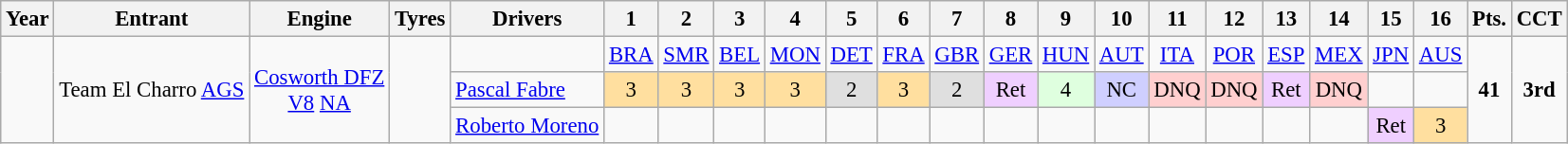<table class="wikitable" style="text-align:center; font-size:95%">
<tr>
<th>Year</th>
<th>Entrant</th>
<th>Engine</th>
<th>Tyres</th>
<th>Drivers</th>
<th>1</th>
<th>2</th>
<th>3</th>
<th>4</th>
<th>5</th>
<th>6</th>
<th>7</th>
<th>8</th>
<th>9</th>
<th>10</th>
<th>11</th>
<th>12</th>
<th>13</th>
<th>14</th>
<th>15</th>
<th>16</th>
<th>Pts.</th>
<th>CCT</th>
</tr>
<tr>
<td rowspan="3"></td>
<td rowspan="3">Team El Charro <a href='#'>AGS</a></td>
<td rowspan="3"><a href='#'>Cosworth DFZ</a><br><a href='#'>V8</a> <a href='#'>NA</a></td>
<td rowspan="3"></td>
<td></td>
<td><a href='#'>BRA</a></td>
<td><a href='#'>SMR</a></td>
<td><a href='#'>BEL</a></td>
<td><a href='#'>MON</a></td>
<td><a href='#'>DET</a></td>
<td><a href='#'>FRA</a></td>
<td><a href='#'>GBR</a></td>
<td><a href='#'>GER</a></td>
<td><a href='#'>HUN</a></td>
<td><a href='#'>AUT</a></td>
<td><a href='#'>ITA</a></td>
<td><a href='#'>POR</a></td>
<td><a href='#'>ESP</a></td>
<td><a href='#'>MEX</a></td>
<td><a href='#'>JPN</a></td>
<td><a href='#'>AUS</a></td>
<td rowspan="3"><strong>41</strong></td>
<td rowspan="3"><strong>3rd</strong></td>
</tr>
<tr>
<td align="left"><a href='#'>Pascal Fabre</a></td>
<td style="background:#ffdf9f;">3</td>
<td style="background:#ffdf9f;">3</td>
<td style="background:#ffdf9f;">3</td>
<td style="background:#ffdf9f;">3</td>
<td style="background:#dfdfdf;">2</td>
<td style="background:#ffdf9f;">3</td>
<td style="background:#dfdfdf;">2</td>
<td style="background:#efcfff;">Ret</td>
<td style="background:#dfffdf;">4</td>
<td style="background:#cfcfff;">NC</td>
<td style="background:#ffcfcf;">DNQ</td>
<td style="background:#ffcfcf;">DNQ</td>
<td style="background:#efcfff;">Ret</td>
<td style="background:#ffcfcf;">DNQ</td>
<td></td>
<td></td>
</tr>
<tr>
<td align="left"><a href='#'>Roberto Moreno</a></td>
<td></td>
<td></td>
<td></td>
<td></td>
<td></td>
<td></td>
<td></td>
<td></td>
<td></td>
<td></td>
<td></td>
<td></td>
<td></td>
<td></td>
<td style="background:#efcfff;">Ret</td>
<td style="background:#ffdf9f;">3</td>
</tr>
</table>
